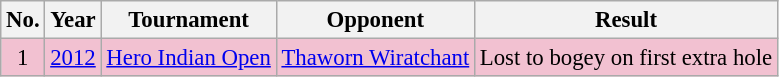<table class="wikitable" style="font-size:95%;">
<tr>
<th>No.</th>
<th>Year</th>
<th>Tournament</th>
<th>Opponent</th>
<th>Result</th>
</tr>
<tr style="background:#F2C1D1;">
<td align=center>1</td>
<td><a href='#'>2012</a></td>
<td><a href='#'>Hero Indian Open</a></td>
<td> <a href='#'>Thaworn Wiratchant</a></td>
<td>Lost to bogey on first extra hole</td>
</tr>
</table>
